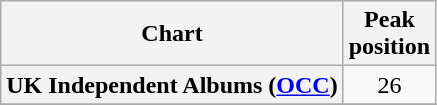<table class="wikitable plainrowheaders sortable" style="text-align:center;" border="1">
<tr>
<th scope="col">Chart</th>
<th scope="col">Peak<br>position</th>
</tr>
<tr>
<th scope="row">UK Independent Albums (<a href='#'>OCC</a>)</th>
<td>26</td>
</tr>
<tr>
</tr>
</table>
